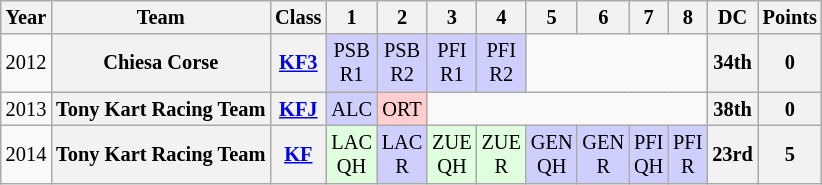<table class="wikitable" style="text-align:center; font-size:85%">
<tr>
<th>Year</th>
<th>Team</th>
<th>Class</th>
<th>1</th>
<th>2</th>
<th>3</th>
<th>4</th>
<th>5</th>
<th>6</th>
<th>7</th>
<th>8</th>
<th>DC</th>
<th>Points</th>
</tr>
<tr>
<td>2012</td>
<th nowrap>Chiesa Corse</th>
<th><a href='#'>KF3</a></th>
<td style="background:#CFCFFF;">PSB<br>R1<br></td>
<td style="background:#CFCFFF;">PSB<br>R2<br></td>
<td style="background:#CFCFFF;">PFI<br>R1<br></td>
<td style="background:#CFCFFF;">PFI<br>R2<br></td>
<td colspan=4></td>
<th>34th</th>
<th>0</th>
</tr>
<tr>
<td>2013</td>
<th nowrap>Tony Kart Racing Team</th>
<th><a href='#'>KFJ</a></th>
<td style="background:#CFCFFF;">ALC<br></td>
<td style="background:#FFCFCF;">ORT<br></td>
<td colspan=6></td>
<th>38th</th>
<th>0</th>
</tr>
<tr>
<td>2014</td>
<th nowrap>Tony Kart Racing Team</th>
<th><a href='#'>KF</a></th>
<td style="background:#DFFFDF;">LAC<br>QH<br></td>
<td style="background:#CFCFFF;">LAC<br>R<br></td>
<td style="background:#DFFFDF;">ZUE<br>QH<br></td>
<td style="background:#DFFFDF;">ZUE<br>R<br></td>
<td style="background:#CFCFFF;">GEN<br>QH<br></td>
<td style="background:#CFCFFF;">GEN<br>R<br></td>
<td style="background:#CFCFFF;">PFI<br>QH<br></td>
<td style="background:#CFCFFF;">PFI<br>R<br></td>
<th>23rd</th>
<th>5</th>
</tr>
</table>
